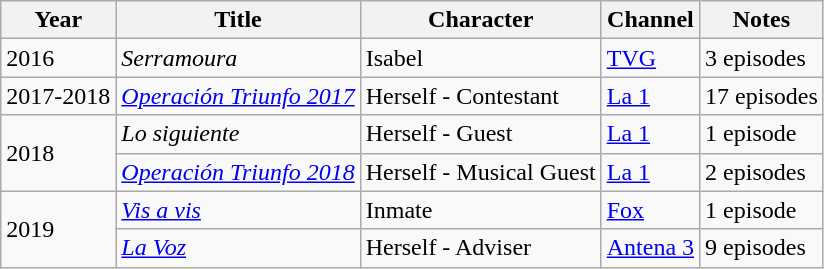<table class=wikitable>
<tr>
<th>Year</th>
<th>Title</th>
<th>Character</th>
<th>Channel</th>
<th>Notes</th>
</tr>
<tr>
<td>2016</td>
<td><em>Serramoura</em></td>
<td>Isabel</td>
<td><a href='#'>TVG</a></td>
<td>3 episodes</td>
</tr>
<tr>
<td>2017-2018</td>
<td><em><a href='#'>Operación Triunfo 2017</a></em></td>
<td>Herself - Contestant</td>
<td><a href='#'>La 1</a></td>
<td>17 episodes</td>
</tr>
<tr>
<td rowspan=2>2018</td>
<td><em>Lo siguiente</em></td>
<td>Herself - Guest</td>
<td><a href='#'>La 1</a></td>
<td>1 episode</td>
</tr>
<tr>
<td><em><a href='#'>Operación Triunfo 2018</a></em></td>
<td>Herself - Musical Guest</td>
<td><a href='#'>La 1</a></td>
<td>2 episodes</td>
</tr>
<tr>
<td rowspan=2>2019</td>
<td><em><a href='#'>Vis a vis</a></em></td>
<td>Inmate</td>
<td><a href='#'>Fox</a></td>
<td>1 episode</td>
</tr>
<tr>
<td><em><a href='#'>La Voz</a></em></td>
<td>Herself - Adviser</td>
<td><a href='#'>Antena 3</a></td>
<td>9 episodes</td>
</tr>
</table>
